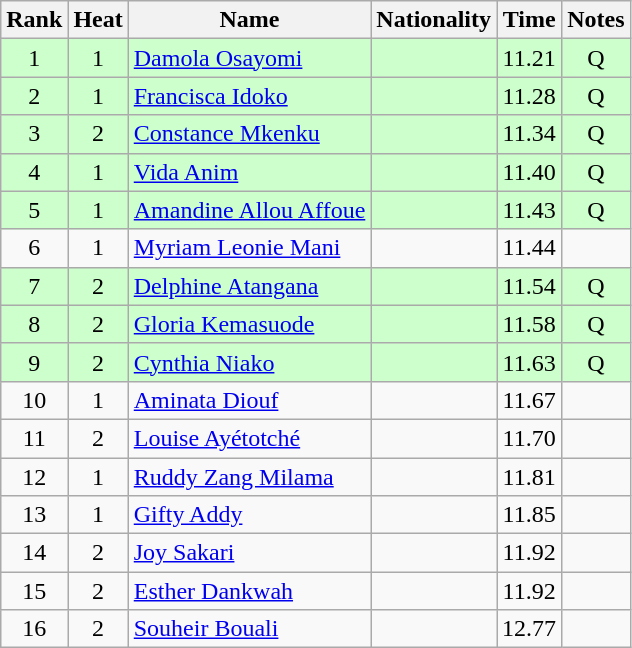<table class="wikitable sortable" style="text-align:center">
<tr>
<th>Rank</th>
<th>Heat</th>
<th>Name</th>
<th>Nationality</th>
<th>Time</th>
<th>Notes</th>
</tr>
<tr bgcolor=ccffcc>
<td>1</td>
<td>1</td>
<td align=left><a href='#'>Damola Osayomi</a></td>
<td align=left></td>
<td>11.21</td>
<td>Q</td>
</tr>
<tr bgcolor=ccffcc>
<td>2</td>
<td>1</td>
<td align=left><a href='#'>Francisca Idoko</a></td>
<td align=left></td>
<td>11.28</td>
<td>Q</td>
</tr>
<tr bgcolor=ccffcc>
<td>3</td>
<td>2</td>
<td align=left><a href='#'>Constance Mkenku</a></td>
<td align=left></td>
<td>11.34</td>
<td>Q</td>
</tr>
<tr bgcolor=ccffcc>
<td>4</td>
<td>1</td>
<td align=left><a href='#'>Vida Anim</a></td>
<td align=left></td>
<td>11.40</td>
<td>Q</td>
</tr>
<tr bgcolor=ccffcc>
<td>5</td>
<td>1</td>
<td align=left><a href='#'>Amandine Allou Affoue</a></td>
<td align=left></td>
<td>11.43</td>
<td>Q</td>
</tr>
<tr>
<td>6</td>
<td>1</td>
<td align=left><a href='#'>Myriam Leonie Mani</a></td>
<td align=left></td>
<td>11.44</td>
<td></td>
</tr>
<tr bgcolor=ccffcc>
<td>7</td>
<td>2</td>
<td align=left><a href='#'>Delphine Atangana</a></td>
<td align=left></td>
<td>11.54</td>
<td>Q</td>
</tr>
<tr bgcolor=ccffcc>
<td>8</td>
<td>2</td>
<td align=left><a href='#'>Gloria Kemasuode</a></td>
<td align=left></td>
<td>11.58</td>
<td>Q</td>
</tr>
<tr bgcolor=ccffcc>
<td>9</td>
<td>2</td>
<td align=left><a href='#'>Cynthia Niako</a></td>
<td align=left></td>
<td>11.63</td>
<td>Q</td>
</tr>
<tr>
<td>10</td>
<td>1</td>
<td align=left><a href='#'>Aminata Diouf</a></td>
<td align=left></td>
<td>11.67</td>
<td></td>
</tr>
<tr>
<td>11</td>
<td>2</td>
<td align=left><a href='#'>Louise Ayétotché</a></td>
<td align=left></td>
<td>11.70</td>
<td></td>
</tr>
<tr>
<td>12</td>
<td>1</td>
<td align=left><a href='#'>Ruddy Zang Milama</a></td>
<td align=left></td>
<td>11.81</td>
<td></td>
</tr>
<tr>
<td>13</td>
<td>1</td>
<td align=left><a href='#'>Gifty Addy</a></td>
<td align=left></td>
<td>11.85</td>
<td></td>
</tr>
<tr>
<td>14</td>
<td>2</td>
<td align=left><a href='#'>Joy Sakari</a></td>
<td align=left></td>
<td>11.92</td>
<td></td>
</tr>
<tr>
<td>15</td>
<td>2</td>
<td align=left><a href='#'>Esther Dankwah</a></td>
<td align=left></td>
<td>11.92</td>
<td></td>
</tr>
<tr>
<td>16</td>
<td>2</td>
<td align=left><a href='#'>Souheir Bouali</a></td>
<td align=left></td>
<td>12.77</td>
<td></td>
</tr>
</table>
